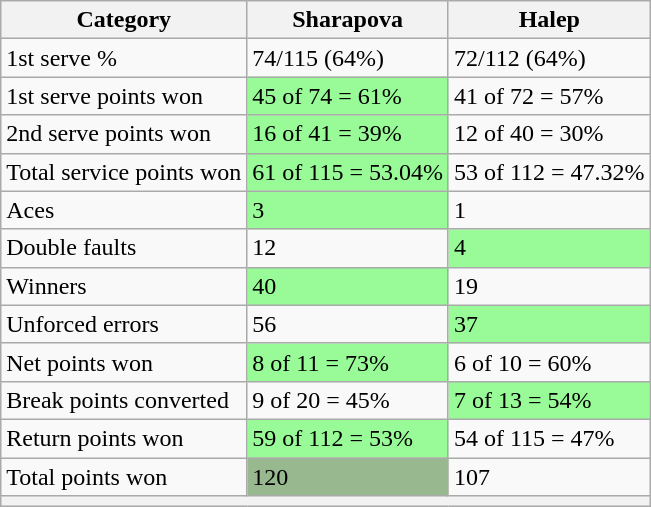<table class="wikitable">
<tr>
<th>Category</th>
<th> Sharapova</th>
<th> Halep</th>
</tr>
<tr>
<td>1st serve %</td>
<td>74/115 (64%)</td>
<td>72/112 (64%)</td>
</tr>
<tr>
<td>1st serve points won</td>
<td bgcolor=98FB98>45 of 74 = 61%</td>
<td>41 of 72 = 57%</td>
</tr>
<tr>
<td>2nd serve points won</td>
<td bgcolor=98FB98>16 of 41 = 39%</td>
<td>12 of 40 = 30%</td>
</tr>
<tr>
<td>Total service points won</td>
<td bgcolor=98FB98>61 of 115 = 53.04%</td>
<td>53 of 112 = 47.32%</td>
</tr>
<tr>
<td>Aces</td>
<td bgcolor=98FB98>3</td>
<td>1</td>
</tr>
<tr>
<td>Double faults</td>
<td>12</td>
<td bgcolor=98FB98>4</td>
</tr>
<tr>
<td>Winners</td>
<td bgcolor=98FB98>40</td>
<td>19</td>
</tr>
<tr>
<td>Unforced errors</td>
<td>56</td>
<td bgcolor=98FB98>37</td>
</tr>
<tr>
<td>Net points won</td>
<td bgcolor=98FB98>8 of 11 = 73%</td>
<td>6 of 10 = 60%</td>
</tr>
<tr>
<td>Break points converted</td>
<td>9 of 20 = 45%</td>
<td bgcolor=98FB98>7 of 13 = 54%</td>
</tr>
<tr>
<td>Return points won</td>
<td bgcolor=98FB98>59 of 112 = 53%</td>
<td>54 of 115 = 47%</td>
</tr>
<tr>
<td>Total points won</td>
<td bgcolor=98FB989>120</td>
<td>107</td>
</tr>
<tr>
<th colspan=3></th>
</tr>
</table>
